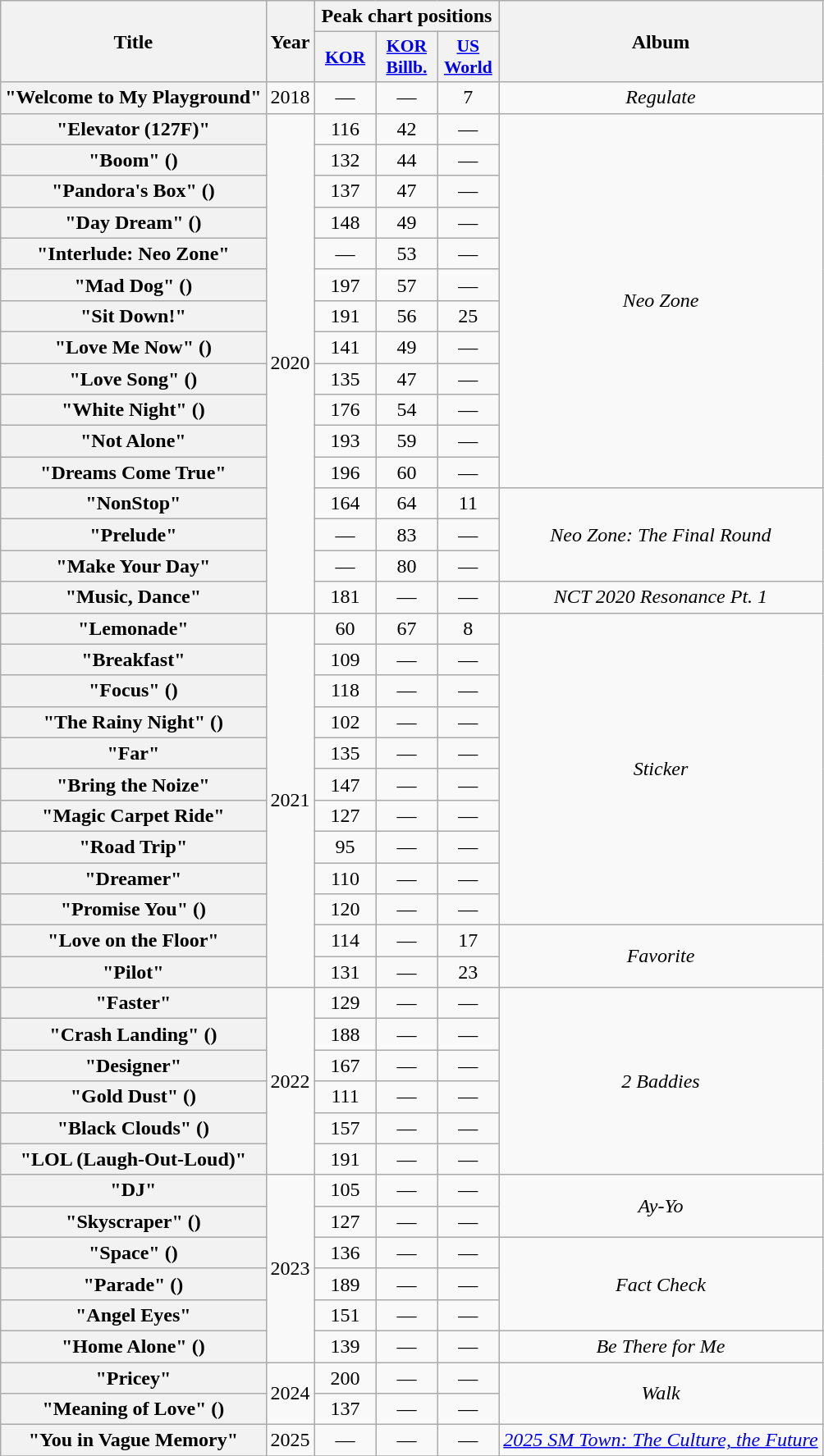<table class="wikitable plainrowheaders" style="text-align:center;">
<tr>
<th scope="col" rowspan="2">Title</th>
<th scope="col" rowspan="2">Year</th>
<th scope="col" colspan="3">Peak chart positions</th>
<th scope="col" rowspan="2">Album</th>
</tr>
<tr>
<th scope="col" style="width:3em;font-size:90%;"><a href='#'>KOR</a><br></th>
<th scope="col" style="width:3em;font-size:90%;"><a href='#'>KOR<br>Billb.</a><br></th>
<th scope="col" style="width:3em;font-size:90%;"><a href='#'>US<br>World</a><br></th>
</tr>
<tr>
<th scope="row">"Welcome to My Playground"</th>
<td>2018</td>
<td>—</td>
<td>—</td>
<td>7</td>
<td><em>Regulate</em></td>
</tr>
<tr>
<th scope="row">"Elevator (127F)"</th>
<td rowspan="16">2020</td>
<td>116</td>
<td>42</td>
<td>—</td>
<td rowspan="12"><em>Neo Zone</em></td>
</tr>
<tr>
<th scope="row">"Boom" ()</th>
<td>132</td>
<td>44</td>
<td>—</td>
</tr>
<tr>
<th scope="row">"Pandora's Box" ()</th>
<td>137</td>
<td>47</td>
<td>—</td>
</tr>
<tr>
<th scope="row">"Day Dream" ()</th>
<td>148</td>
<td>49</td>
<td>—</td>
</tr>
<tr>
<th scope="row">"Interlude: Neo Zone"</th>
<td>—</td>
<td>53</td>
<td>—</td>
</tr>
<tr>
<th scope="row">"Mad Dog" ()</th>
<td>197</td>
<td>57</td>
<td>—</td>
</tr>
<tr>
<th scope="row">"Sit Down!"</th>
<td>191</td>
<td>56</td>
<td>25</td>
</tr>
<tr>
<th scope="row">"Love Me Now" ()</th>
<td>141</td>
<td>49</td>
<td>—</td>
</tr>
<tr>
<th scope="row">"Love Song" ()</th>
<td>135</td>
<td>47</td>
<td>—</td>
</tr>
<tr>
<th scope="row">"White Night" ()</th>
<td>176</td>
<td>54</td>
<td>—</td>
</tr>
<tr>
<th scope="row">"Not Alone"</th>
<td>193</td>
<td>59</td>
<td>—</td>
</tr>
<tr>
<th scope="row">"Dreams Come True"</th>
<td>196</td>
<td>60</td>
<td>—</td>
</tr>
<tr>
<th scope="row">"NonStop"</th>
<td>164</td>
<td>64</td>
<td>11</td>
<td rowspan="3"><em>Neo Zone: The Final Round</em></td>
</tr>
<tr>
<th scope="row">"Prelude"</th>
<td>—</td>
<td>83</td>
<td>—</td>
</tr>
<tr>
<th scope="row">"Make Your Day"</th>
<td>—</td>
<td>80</td>
<td>—</td>
</tr>
<tr>
<th scope="row">"Music, Dance"</th>
<td>181</td>
<td>—</td>
<td>—</td>
<td><em>NCT 2020 Resonance Pt. 1</em></td>
</tr>
<tr>
<th scope="row">"Lemonade"</th>
<td rowspan="12">2021</td>
<td>60</td>
<td>67</td>
<td>8</td>
<td rowspan="10"><em>Sticker</em></td>
</tr>
<tr>
<th scope="row">"Breakfast"</th>
<td>109</td>
<td>—</td>
<td>—</td>
</tr>
<tr>
<th scope="row">"Focus" ()</th>
<td>118</td>
<td>—</td>
<td>—</td>
</tr>
<tr>
<th scope="row">"The Rainy Night" ()</th>
<td>102</td>
<td>—</td>
<td>—</td>
</tr>
<tr>
<th scope="row">"Far"</th>
<td>135</td>
<td>—</td>
<td>—</td>
</tr>
<tr>
<th scope="row">"Bring the Noize"</th>
<td>147</td>
<td>—</td>
<td>—</td>
</tr>
<tr>
<th scope="row">"Magic Carpet Ride"</th>
<td>127</td>
<td>—</td>
<td>—</td>
</tr>
<tr>
<th scope="row">"Road Trip"</th>
<td>95</td>
<td>—</td>
<td>—</td>
</tr>
<tr>
<th scope="row">"Dreamer"</th>
<td>110</td>
<td>—</td>
<td>—</td>
</tr>
<tr>
<th scope="row">"Promise You" ()</th>
<td>120</td>
<td>—</td>
<td>—</td>
</tr>
<tr>
<th scope="row">"Love on the Floor"</th>
<td>114</td>
<td>—</td>
<td>17</td>
<td rowspan="2"><em>Favorite</em></td>
</tr>
<tr>
<th scope="row">"Pilot"</th>
<td>131</td>
<td>—</td>
<td>23</td>
</tr>
<tr>
<th scope="row">"Faster"</th>
<td rowspan="6">2022</td>
<td>129</td>
<td>—</td>
<td>—</td>
<td rowspan="6"><em>2 Baddies</em></td>
</tr>
<tr>
<th scope="row">"Crash Landing" ()</th>
<td>188</td>
<td>—</td>
<td>—</td>
</tr>
<tr>
<th scope="row">"Designer"</th>
<td>167</td>
<td>—</td>
<td>—</td>
</tr>
<tr>
<th scope="row">"Gold Dust" ()</th>
<td>111</td>
<td>—</td>
<td>—</td>
</tr>
<tr>
<th scope="row">"Black Clouds" ()</th>
<td>157</td>
<td>—</td>
<td>—</td>
</tr>
<tr>
<th scope="row">"LOL (Laugh-Out-Loud)"</th>
<td>191</td>
<td>—</td>
<td>—</td>
</tr>
<tr>
<th scope="row">"DJ"</th>
<td rowspan="6">2023</td>
<td>105</td>
<td>—</td>
<td>—</td>
<td rowspan="2"><em>Ay-Yo</em></td>
</tr>
<tr>
<th scope="row">"Skyscraper" ()</th>
<td>127</td>
<td>—</td>
<td>—</td>
</tr>
<tr>
<th scope="row">"Space" ()</th>
<td>136</td>
<td>—</td>
<td>—</td>
<td rowspan="3"><em>Fact Check</em></td>
</tr>
<tr>
<th scope="row">"Parade" ()</th>
<td>189</td>
<td>—</td>
<td>—</td>
</tr>
<tr>
<th scope="row">"Angel Eyes"</th>
<td>151</td>
<td>—</td>
<td>—</td>
</tr>
<tr>
<th scope="row">"Home Alone" ()</th>
<td>139</td>
<td>—</td>
<td>—</td>
<td><em>Be There for Me</em></td>
</tr>
<tr>
<th scope="row">"Pricey"</th>
<td rowspan="2">2024</td>
<td>200</td>
<td>—</td>
<td>—</td>
<td rowspan="2"><em>Walk</em></td>
</tr>
<tr>
<th scope="row">"Meaning of Love" ()</th>
<td>137</td>
<td>—</td>
<td>—</td>
</tr>
<tr>
<th scope="row">"You in Vague Memory"</th>
<td>2025</td>
<td>—</td>
<td>—</td>
<td>—</td>
<td><em><a href='#'>2025 SM Town: The Culture, the Future</a></em></td>
</tr>
<tr>
</tr>
</table>
